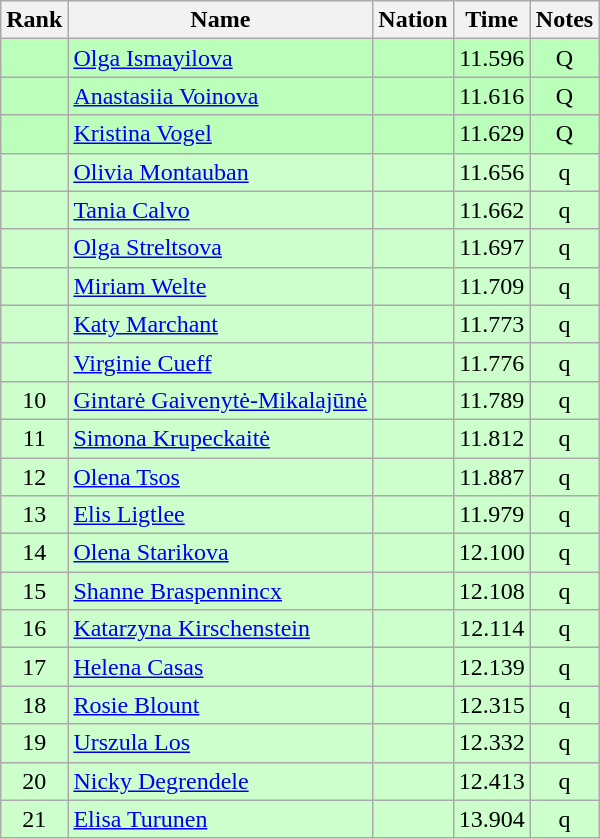<table class="wikitable sortable" style="text-align:center">
<tr>
<th>Rank</th>
<th>Name</th>
<th>Nation</th>
<th>Time</th>
<th>Notes</th>
</tr>
<tr bgcolor=bbffbb>
<td></td>
<td align=left><a href='#'>Olga Ismayilova</a></td>
<td align=left></td>
<td>11.596</td>
<td>Q</td>
</tr>
<tr bgcolor=bbffbb>
<td></td>
<td align=left><a href='#'>Anastasiia Voinova</a></td>
<td align=left></td>
<td>11.616</td>
<td>Q</td>
</tr>
<tr bgcolor=bbffbb>
<td></td>
<td align=left><a href='#'>Kristina Vogel</a></td>
<td align=left></td>
<td>11.629</td>
<td>Q</td>
</tr>
<tr bgcolor=ccffcc>
<td></td>
<td align=left><a href='#'>Olivia Montauban</a></td>
<td align=left></td>
<td>11.656</td>
<td>q</td>
</tr>
<tr bgcolor=ccffcc>
<td></td>
<td align=left><a href='#'>Tania Calvo</a></td>
<td align=left></td>
<td>11.662</td>
<td>q</td>
</tr>
<tr bgcolor=ccffcc>
<td></td>
<td align=left><a href='#'>Olga Streltsova</a></td>
<td align=left></td>
<td>11.697</td>
<td>q</td>
</tr>
<tr bgcolor=ccffcc>
<td></td>
<td align=left><a href='#'>Miriam Welte</a></td>
<td align=left></td>
<td>11.709</td>
<td>q</td>
</tr>
<tr bgcolor=ccffcc>
<td></td>
<td align=left><a href='#'>Katy Marchant</a></td>
<td align=left></td>
<td>11.773</td>
<td>q</td>
</tr>
<tr bgcolor=ccffcc>
<td></td>
<td align=left><a href='#'>Virginie Cueff</a></td>
<td align=left></td>
<td>11.776</td>
<td>q</td>
</tr>
<tr bgcolor=ccffcc>
<td>10</td>
<td align=left><a href='#'>Gintarė Gaivenytė-Mikalajūnė</a></td>
<td align=left></td>
<td>11.789</td>
<td>q</td>
</tr>
<tr bgcolor=ccffcc>
<td>11</td>
<td align=left><a href='#'>Simona Krupeckaitė</a></td>
<td align=left></td>
<td>11.812</td>
<td>q</td>
</tr>
<tr bgcolor=ccffcc>
<td>12</td>
<td align=left><a href='#'>Olena Tsos</a></td>
<td align=left></td>
<td>11.887</td>
<td>q</td>
</tr>
<tr bgcolor=ccffcc>
<td>13</td>
<td align=left><a href='#'>Elis Ligtlee</a></td>
<td align=left></td>
<td>11.979</td>
<td>q</td>
</tr>
<tr bgcolor=ccffcc>
<td>14</td>
<td align=left><a href='#'>Olena Starikova</a></td>
<td align=left></td>
<td>12.100</td>
<td>q</td>
</tr>
<tr bgcolor=ccffcc>
<td>15</td>
<td align=left><a href='#'>Shanne Braspennincx</a></td>
<td align=left></td>
<td>12.108</td>
<td>q</td>
</tr>
<tr bgcolor=ccffcc>
<td>16</td>
<td align=left><a href='#'>Katarzyna Kirschenstein</a></td>
<td align=left></td>
<td>12.114</td>
<td>q</td>
</tr>
<tr bgcolor=ccffcc>
<td>17</td>
<td align=left><a href='#'>Helena Casas</a></td>
<td align=left></td>
<td>12.139</td>
<td>q</td>
</tr>
<tr bgcolor=ccffcc>
<td>18</td>
<td align=left><a href='#'>Rosie Blount</a></td>
<td align=left></td>
<td>12.315</td>
<td>q</td>
</tr>
<tr bgcolor=ccffcc>
<td>19</td>
<td align=left><a href='#'>Urszula Los</a></td>
<td align=left></td>
<td>12.332</td>
<td>q</td>
</tr>
<tr bgcolor=ccffcc>
<td>20</td>
<td align=left><a href='#'>Nicky Degrendele</a></td>
<td align=left></td>
<td>12.413</td>
<td>q</td>
</tr>
<tr bgcolor=ccffcc>
<td>21</td>
<td align=left><a href='#'>Elisa Turunen</a></td>
<td align=left></td>
<td>13.904</td>
<td>q</td>
</tr>
</table>
